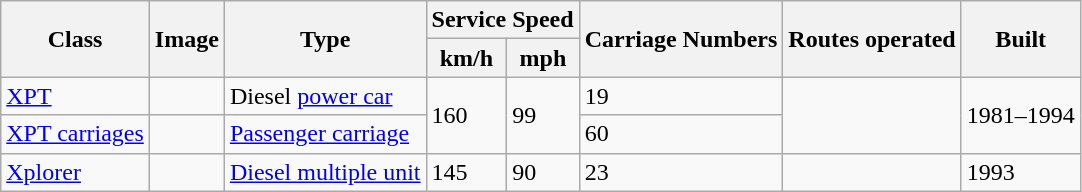<table class="wikitable">
<tr>
<th rowspan="2">Class</th>
<th rowspan="2">Image</th>
<th rowspan="2">Type</th>
<th colspan="2">Service Speed</th>
<th rowspan="2">Carriage Numbers</th>
<th rowspan="2">Routes operated</th>
<th rowspan="2">Built</th>
</tr>
<tr bgcolor=#f9f9f9>
<th>km/h</th>
<th>mph</th>
</tr>
<tr>
<td><a href='#'>XPT</a></td>
<td></td>
<td>Diesel <a href='#'>power car</a></td>
<td rowspan="2">160</td>
<td rowspan="2">99</td>
<td>19</td>
<td rowspan="2"></td>
<td rowspan="2">1981–1994</td>
</tr>
<tr>
<td><a href='#'>XPT carriages</a></td>
<td></td>
<td><a href='#'>Passenger carriage</a></td>
<td>60</td>
</tr>
<tr>
<td><a href='#'>Xplorer</a></td>
<td></td>
<td><a href='#'>Diesel multiple unit</a></td>
<td>145</td>
<td>90</td>
<td>23</td>
<td></td>
<td>1993</td>
</tr>
</table>
